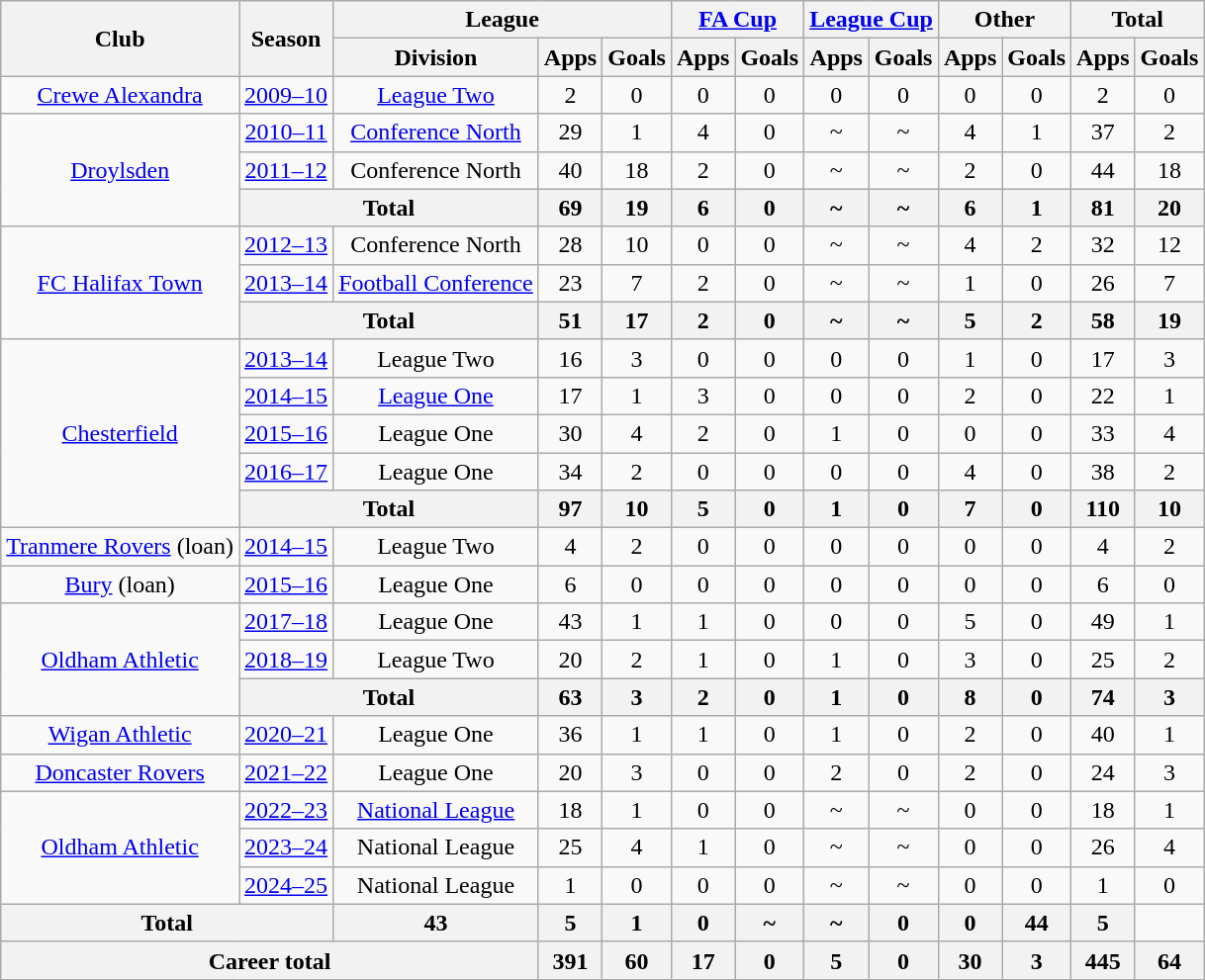<table class="wikitable" style="text-align: center">
<tr>
<th rowspan="2">Club</th>
<th rowspan="2">Season</th>
<th colspan="3">League</th>
<th colspan="2"><a href='#'>FA Cup</a></th>
<th colspan="2"><a href='#'>League Cup</a></th>
<th colspan="2">Other</th>
<th colspan="2">Total</th>
</tr>
<tr>
<th>Division</th>
<th>Apps</th>
<th>Goals</th>
<th>Apps</th>
<th>Goals</th>
<th>Apps</th>
<th>Goals</th>
<th>Apps</th>
<th>Goals</th>
<th>Apps</th>
<th>Goals</th>
</tr>
<tr>
<td><a href='#'>Crewe Alexandra</a></td>
<td><a href='#'>2009–10</a></td>
<td><a href='#'>League Two</a></td>
<td>2</td>
<td>0</td>
<td>0</td>
<td>0</td>
<td>0</td>
<td>0</td>
<td>0</td>
<td>0</td>
<td>2</td>
<td>0</td>
</tr>
<tr>
<td rowspan="3"><a href='#'>Droylsden</a></td>
<td><a href='#'>2010–11</a></td>
<td><a href='#'>Conference North</a></td>
<td>29</td>
<td>1</td>
<td>4</td>
<td>0</td>
<td>~</td>
<td>~</td>
<td>4</td>
<td>1</td>
<td>37</td>
<td>2</td>
</tr>
<tr>
<td><a href='#'>2011–12</a></td>
<td>Conference North</td>
<td>40</td>
<td>18</td>
<td>2</td>
<td>0</td>
<td>~</td>
<td>~</td>
<td>2</td>
<td>0</td>
<td>44</td>
<td>18</td>
</tr>
<tr>
<th colspan="2">Total</th>
<th>69</th>
<th>19</th>
<th>6</th>
<th>0</th>
<th>~</th>
<th>~</th>
<th>6</th>
<th>1</th>
<th>81</th>
<th>20</th>
</tr>
<tr>
<td rowspan="3"><a href='#'>FC Halifax Town</a></td>
<td><a href='#'>2012–13</a></td>
<td>Conference North</td>
<td>28</td>
<td>10</td>
<td>0</td>
<td>0</td>
<td>~</td>
<td>~</td>
<td>4</td>
<td>2</td>
<td>32</td>
<td>12</td>
</tr>
<tr>
<td><a href='#'>2013–14</a></td>
<td><a href='#'>Football Conference</a></td>
<td>23</td>
<td>7</td>
<td>2</td>
<td>0</td>
<td>~</td>
<td>~</td>
<td>1</td>
<td>0</td>
<td>26</td>
<td>7</td>
</tr>
<tr>
<th colspan="2">Total</th>
<th>51</th>
<th>17</th>
<th>2</th>
<th>0</th>
<th>~</th>
<th>~</th>
<th>5</th>
<th>2</th>
<th>58</th>
<th>19</th>
</tr>
<tr>
<td rowspan="5"><a href='#'>Chesterfield</a></td>
<td><a href='#'>2013–14</a></td>
<td>League Two</td>
<td>16</td>
<td>3</td>
<td>0</td>
<td>0</td>
<td>0</td>
<td>0</td>
<td>1</td>
<td>0</td>
<td>17</td>
<td>3</td>
</tr>
<tr>
<td><a href='#'>2014–15</a></td>
<td><a href='#'>League One</a></td>
<td>17</td>
<td>1</td>
<td>3</td>
<td>0</td>
<td>0</td>
<td>0</td>
<td>2</td>
<td>0</td>
<td>22</td>
<td>1</td>
</tr>
<tr>
<td><a href='#'>2015–16</a></td>
<td>League One</td>
<td>30</td>
<td>4</td>
<td>2</td>
<td>0</td>
<td>1</td>
<td>0</td>
<td>0</td>
<td>0</td>
<td>33</td>
<td>4</td>
</tr>
<tr>
<td><a href='#'>2016–17</a></td>
<td>League One</td>
<td>34</td>
<td>2</td>
<td>0</td>
<td>0</td>
<td>0</td>
<td>0</td>
<td>4</td>
<td>0</td>
<td>38</td>
<td>2</td>
</tr>
<tr>
<th colspan="2">Total</th>
<th>97</th>
<th>10</th>
<th>5</th>
<th>0</th>
<th>1</th>
<th>0</th>
<th>7</th>
<th>0</th>
<th>110</th>
<th>10</th>
</tr>
<tr>
<td><a href='#'>Tranmere Rovers</a> (loan)</td>
<td><a href='#'>2014–15</a></td>
<td>League Two</td>
<td>4</td>
<td>2</td>
<td>0</td>
<td>0</td>
<td>0</td>
<td>0</td>
<td>0</td>
<td>0</td>
<td>4</td>
<td>2</td>
</tr>
<tr>
<td><a href='#'>Bury</a> (loan)</td>
<td><a href='#'>2015–16</a></td>
<td>League One</td>
<td>6</td>
<td>0</td>
<td>0</td>
<td>0</td>
<td>0</td>
<td>0</td>
<td>0</td>
<td>0</td>
<td>6</td>
<td>0</td>
</tr>
<tr>
<td rowspan="3"><a href='#'>Oldham Athletic</a></td>
<td><a href='#'>2017–18</a></td>
<td>League One</td>
<td>43</td>
<td>1</td>
<td>1</td>
<td>0</td>
<td>0</td>
<td>0</td>
<td>5</td>
<td>0</td>
<td>49</td>
<td>1</td>
</tr>
<tr>
<td><a href='#'>2018–19</a></td>
<td>League Two</td>
<td>20</td>
<td>2</td>
<td>1</td>
<td>0</td>
<td>1</td>
<td>0</td>
<td>3</td>
<td>0</td>
<td>25</td>
<td>2</td>
</tr>
<tr>
<th colspan="2">Total</th>
<th>63</th>
<th>3</th>
<th>2</th>
<th>0</th>
<th>1</th>
<th>0</th>
<th>8</th>
<th>0</th>
<th>74</th>
<th>3</th>
</tr>
<tr>
<td><a href='#'>Wigan Athletic</a></td>
<td><a href='#'>2020–21</a></td>
<td>League One</td>
<td>36</td>
<td>1</td>
<td>1</td>
<td>0</td>
<td>1</td>
<td>0</td>
<td>2</td>
<td>0</td>
<td>40</td>
<td>1</td>
</tr>
<tr>
<td><a href='#'>Doncaster Rovers</a></td>
<td><a href='#'>2021–22</a></td>
<td>League One</td>
<td>20</td>
<td>3</td>
<td>0</td>
<td>0</td>
<td>2</td>
<td>0</td>
<td>2</td>
<td>0</td>
<td>24</td>
<td>3</td>
</tr>
<tr>
<td rowspan="3"><a href='#'>Oldham Athletic</a></td>
<td><a href='#'>2022–23</a></td>
<td><a href='#'>National League</a></td>
<td>18</td>
<td>1</td>
<td>0</td>
<td>0</td>
<td>~</td>
<td>~</td>
<td>0</td>
<td>0</td>
<td>18</td>
<td>1</td>
</tr>
<tr>
<td><a href='#'>2023–24</a></td>
<td>National League</td>
<td>25</td>
<td>4</td>
<td>1</td>
<td>0</td>
<td>~</td>
<td>~</td>
<td>0</td>
<td>0</td>
<td>26</td>
<td>4</td>
</tr>
<tr>
<td><a href='#'>2024–25</a></td>
<td>National League</td>
<td>1</td>
<td>0</td>
<td>0</td>
<td>0</td>
<td>~</td>
<td>~</td>
<td>0</td>
<td>0</td>
<td>1</td>
<td>0</td>
</tr>
<tr>
<th colspan="2">Total</th>
<th>43</th>
<th>5</th>
<th>1</th>
<th>0</th>
<th>~</th>
<th>~</th>
<th>0</th>
<th>0</th>
<th>44</th>
<th>5</th>
</tr>
<tr>
<th colspan="3">Career total</th>
<th>391</th>
<th>60</th>
<th>17</th>
<th>0</th>
<th>5</th>
<th>0</th>
<th>30</th>
<th>3</th>
<th>445</th>
<th>64</th>
</tr>
</table>
